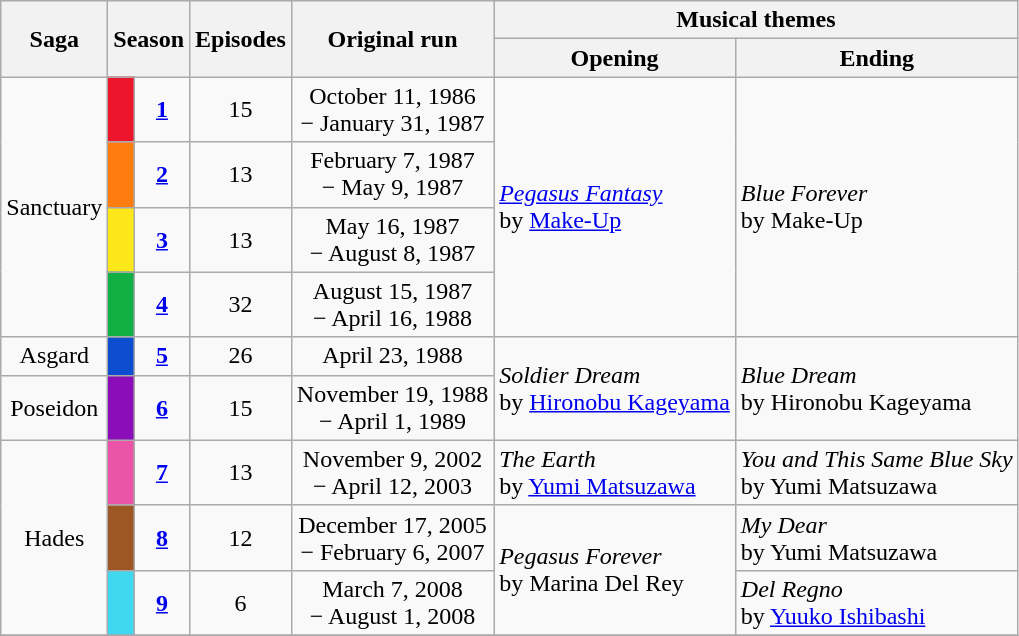<table class="wikitable">
<tr>
<th rowspan="2">Saga</th>
<th colspan="2" rowspan="2">Season</th>
<th rowspan="2">Episodes</th>
<th rowspan="2">Original run</th>
<th colspan="2">Musical themes</th>
</tr>
<tr>
<th>Opening</th>
<th>Ending</th>
</tr>
<tr>
<td align="center" rowspan="4">Sanctuary</td>
<td align="center" bgcolor=#ED152B height="7px"></td>
<td align="center"><strong><a href='#'>1</a></strong></td>
<td align="center">15</td>
<td align="center">October 11, 1986<br>− January 31, 1987</td>
<td rowspan="4"><em><a href='#'>Pegasus Fantasy</a></em><br>by <a href='#'>Make-Up</a></td>
<td rowspan="4"><em>Blue Forever</em><br>by Make-Up</td>
</tr>
<tr>
<td align="center" bgcolor=#FF7D0E height="7px"></td>
<td align="center"><strong><a href='#'>2</a></strong></td>
<td align="center">13</td>
<td align="center">February 7, 1987<br>− May 9, 1987</td>
</tr>
<tr>
<td align="center" bgcolor=#FCE81A height="7px"></td>
<td align="center"><strong><a href='#'>3</a></strong></td>
<td align="center">13</td>
<td align="center">May 16, 1987<br>− August 8, 1987</td>
</tr>
<tr>
<td align="center" bgcolor=#11AF44 height="7px"></td>
<td align="center"><strong><a href='#'>4</a></strong></td>
<td align="center">32</td>
<td align="center">August 15, 1987<br>− April 16, 1988</td>
</tr>
<tr>
<td align="center">Asgard</td>
<td align="center" bgcolor=#0C4ECF height="7px"></td>
<td align="center"><strong><a href='#'>5</a></strong></td>
<td align="center">26</td>
<td align="center">April 23, 1988<br></td>
<td rowspan="2"><em>Soldier Dream</em><br>by <a href='#'>Hironobu Kageyama</a></td>
<td rowspan="2"><em>Blue Dream</em><br>by Hironobu Kageyama</td>
</tr>
<tr>
<td align="center">Poseidon</td>
<td align="center" bgcolor=#8B0CB9 height="7px"></td>
<td align="center"><strong><a href='#'>6</a></strong></td>
<td align="center">15</td>
<td align="center">November 19, 1988<br>− April 1, 1989</td>
</tr>
<tr>
<td align="center" rowspan="3">Hades</td>
<td align="center" bgcolor=#EB54A9 height="7px"></td>
<td align="center"><strong><a href='#'>7</a></strong></td>
<td align="center">13</td>
<td align="center">November 9, 2002<br>− April 12, 2003</td>
<td><em>The Earth</em><br>by <a href='#'>Yumi Matsuzawa</a></td>
<td><em>You and This Same Blue Sky</em><br>by Yumi Matsuzawa</td>
</tr>
<tr>
<td align="center" bgcolor=#9C5725 height="7px"></td>
<td align="center"><strong><a href='#'>8</a></strong></td>
<td align="center">12</td>
<td align="center">December 17, 2005<br>− February 6, 2007</td>
<td rowspan="2"><em>Pegasus Forever</em><br>by Marina Del Rey</td>
<td><em>My Dear</em><br>by Yumi Matsuzawa</td>
</tr>
<tr>
<td align="center" bgcolor=#40D7F0 height="7px"></td>
<td align="center"><strong><a href='#'>9</a></strong></td>
<td align="center">6</td>
<td align="center">March 7, 2008<br>− August 1, 2008</td>
<td><em>Del Regno</em><br>by <a href='#'>Yuuko Ishibashi</a></td>
</tr>
<tr>
</tr>
</table>
